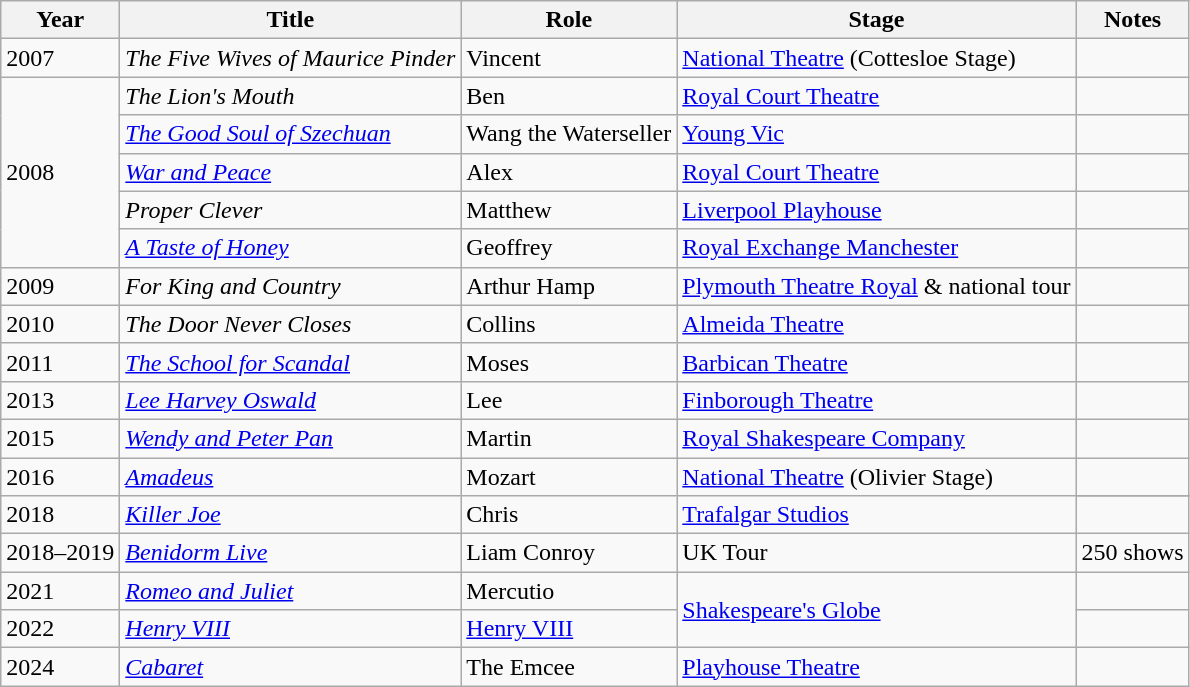<table class="wikitable">
<tr>
<th>Year</th>
<th>Title</th>
<th>Role</th>
<th>Stage</th>
<th>Notes</th>
</tr>
<tr>
<td>2007</td>
<td><em>The Five Wives of Maurice Pinder</em></td>
<td>Vincent</td>
<td><a href='#'>National Theatre</a> (Cottesloe Stage)</td>
<td></td>
</tr>
<tr>
<td rowspan="5">2008</td>
<td><em>The Lion's Mouth</em></td>
<td>Ben</td>
<td><a href='#'>Royal Court Theatre</a></td>
<td></td>
</tr>
<tr>
<td><em><a href='#'>The Good Soul of Szechuan</a></em></td>
<td>Wang the Waterseller</td>
<td><a href='#'>Young Vic</a></td>
<td></td>
</tr>
<tr>
<td><em><a href='#'>War and Peace</a></em></td>
<td>Alex</td>
<td><a href='#'>Royal Court Theatre</a></td>
<td></td>
</tr>
<tr>
<td><em>Proper Clever</em></td>
<td>Matthew</td>
<td><a href='#'>Liverpool Playhouse</a></td>
<td></td>
</tr>
<tr>
<td><em><a href='#'>A Taste of Honey</a></em></td>
<td>Geoffrey</td>
<td><a href='#'>Royal Exchange Manchester</a></td>
<td></td>
</tr>
<tr>
<td>2009</td>
<td><em>For King and Country</em></td>
<td>Arthur Hamp</td>
<td><a href='#'>Plymouth Theatre Royal</a> & national tour</td>
<td></td>
</tr>
<tr>
<td>2010</td>
<td><em>The Door Never Closes</em></td>
<td>Collins</td>
<td><a href='#'>Almeida Theatre</a></td>
<td></td>
</tr>
<tr>
<td>2011</td>
<td><em><a href='#'>The School for Scandal</a></em></td>
<td>Moses</td>
<td><a href='#'>Barbican Theatre</a></td>
<td></td>
</tr>
<tr>
<td>2013</td>
<td><em><a href='#'>Lee Harvey Oswald</a></em></td>
<td>Lee</td>
<td><a href='#'>Finborough Theatre</a></td>
<td></td>
</tr>
<tr>
<td>2015</td>
<td><em><a href='#'>Wendy and Peter Pan</a></em></td>
<td>Martin</td>
<td><a href='#'>Royal Shakespeare Company</a></td>
<td></td>
</tr>
<tr>
<td>2016</td>
<td rowspan="2"><em><a href='#'>Amadeus</a></em></td>
<td rowspan="2">Mozart</td>
<td rowspan="2"><a href='#'>National Theatre</a> (Olivier Stage)</td>
<td></td>
</tr>
<tr>
<td rowspan="2">2018</td>
</tr>
<tr>
<td><em><a href='#'>Killer Joe</a></em></td>
<td>Chris</td>
<td><a href='#'>Trafalgar Studios</a></td>
<td></td>
</tr>
<tr>
<td>2018–2019</td>
<td><em><a href='#'>Benidorm Live</a></em></td>
<td>Liam Conroy</td>
<td>UK Tour</td>
<td>250 shows</td>
</tr>
<tr>
<td>2021</td>
<td><em><a href='#'>Romeo and Juliet</a></em></td>
<td>Mercutio</td>
<td rowspan="2"><a href='#'>Shakespeare's Globe</a></td>
<td></td>
</tr>
<tr>
<td>2022</td>
<td><em><a href='#'>Henry VIII</a></em></td>
<td><a href='#'>Henry VIII</a></td>
<td></td>
</tr>
<tr>
<td>2024</td>
<td><em><a href='#'>Cabaret</a></em></td>
<td>The Emcee</td>
<td><a href='#'>Playhouse Theatre</a></td>
<td></td>
</tr>
</table>
